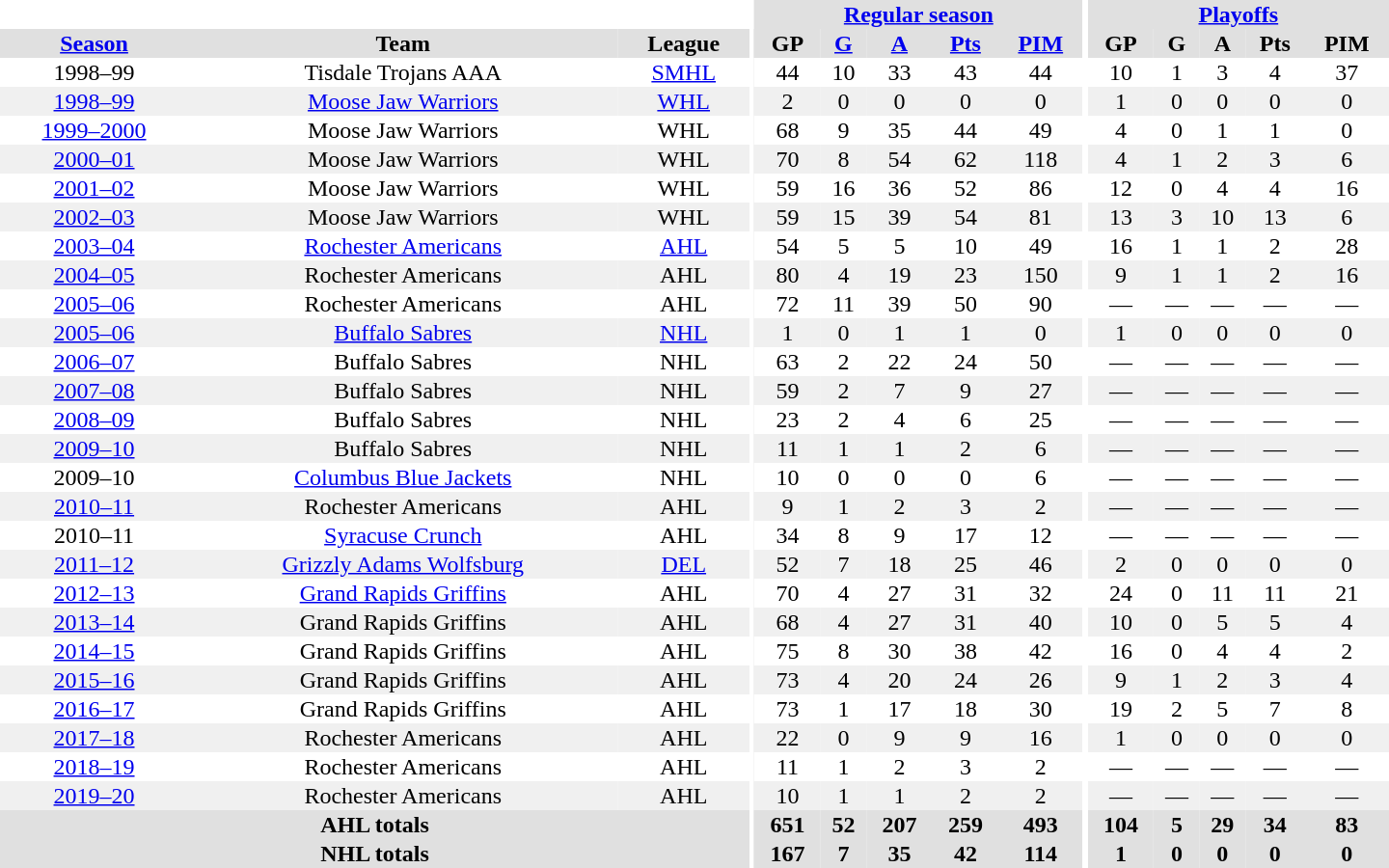<table border="0" cellpadding="1" cellspacing="0" style="text-align:center; width:60em">
<tr bgcolor="#e0e0e0">
<th colspan="3" bgcolor="#ffffff"></th>
<th rowspan="99" bgcolor="#ffffff"></th>
<th colspan="5"><a href='#'>Regular season</a></th>
<th rowspan="99" bgcolor="#ffffff"></th>
<th colspan="5"><a href='#'>Playoffs</a></th>
</tr>
<tr bgcolor="#e0e0e0">
<th><a href='#'>Season</a></th>
<th>Team</th>
<th>League</th>
<th>GP</th>
<th><a href='#'>G</a></th>
<th><a href='#'>A</a></th>
<th><a href='#'>Pts</a></th>
<th><a href='#'>PIM</a></th>
<th>GP</th>
<th>G</th>
<th>A</th>
<th>Pts</th>
<th>PIM</th>
</tr>
<tr>
<td>1998–99</td>
<td>Tisdale Trojans AAA</td>
<td><a href='#'>SMHL</a></td>
<td>44</td>
<td>10</td>
<td>33</td>
<td>43</td>
<td>44</td>
<td>10</td>
<td>1</td>
<td>3</td>
<td>4</td>
<td>37</td>
</tr>
<tr bgcolor="#f0f0f0">
<td><a href='#'>1998–99</a></td>
<td><a href='#'>Moose Jaw Warriors</a></td>
<td><a href='#'>WHL</a></td>
<td>2</td>
<td>0</td>
<td>0</td>
<td>0</td>
<td>0</td>
<td>1</td>
<td>0</td>
<td>0</td>
<td>0</td>
<td>0</td>
</tr>
<tr>
<td><a href='#'>1999–2000</a></td>
<td>Moose Jaw Warriors</td>
<td>WHL</td>
<td>68</td>
<td>9</td>
<td>35</td>
<td>44</td>
<td>49</td>
<td>4</td>
<td>0</td>
<td>1</td>
<td>1</td>
<td>0</td>
</tr>
<tr bgcolor="#f0f0f0">
<td><a href='#'>2000–01</a></td>
<td>Moose Jaw Warriors</td>
<td>WHL</td>
<td>70</td>
<td>8</td>
<td>54</td>
<td>62</td>
<td>118</td>
<td>4</td>
<td>1</td>
<td>2</td>
<td>3</td>
<td>6</td>
</tr>
<tr>
<td><a href='#'>2001–02</a></td>
<td>Moose Jaw Warriors</td>
<td>WHL</td>
<td>59</td>
<td>16</td>
<td>36</td>
<td>52</td>
<td>86</td>
<td>12</td>
<td>0</td>
<td>4</td>
<td>4</td>
<td>16</td>
</tr>
<tr bgcolor="#f0f0f0">
<td><a href='#'>2002–03</a></td>
<td>Moose Jaw Warriors</td>
<td>WHL</td>
<td>59</td>
<td>15</td>
<td>39</td>
<td>54</td>
<td>81</td>
<td>13</td>
<td>3</td>
<td>10</td>
<td>13</td>
<td>6</td>
</tr>
<tr>
<td><a href='#'>2003–04</a></td>
<td><a href='#'>Rochester Americans</a></td>
<td><a href='#'>AHL</a></td>
<td>54</td>
<td>5</td>
<td>5</td>
<td>10</td>
<td>49</td>
<td>16</td>
<td>1</td>
<td>1</td>
<td>2</td>
<td>28</td>
</tr>
<tr bgcolor="#f0f0f0">
<td><a href='#'>2004–05</a></td>
<td>Rochester Americans</td>
<td>AHL</td>
<td>80</td>
<td>4</td>
<td>19</td>
<td>23</td>
<td>150</td>
<td>9</td>
<td>1</td>
<td>1</td>
<td>2</td>
<td>16</td>
</tr>
<tr>
<td><a href='#'>2005–06</a></td>
<td>Rochester Americans</td>
<td>AHL</td>
<td>72</td>
<td>11</td>
<td>39</td>
<td>50</td>
<td>90</td>
<td>—</td>
<td>—</td>
<td>—</td>
<td>—</td>
<td>—</td>
</tr>
<tr bgcolor="#f0f0f0">
<td><a href='#'>2005–06</a></td>
<td><a href='#'>Buffalo Sabres</a></td>
<td><a href='#'>NHL</a></td>
<td>1</td>
<td>0</td>
<td>1</td>
<td>1</td>
<td>0</td>
<td>1</td>
<td>0</td>
<td>0</td>
<td>0</td>
<td>0</td>
</tr>
<tr>
<td><a href='#'>2006–07</a></td>
<td>Buffalo Sabres</td>
<td>NHL</td>
<td>63</td>
<td>2</td>
<td>22</td>
<td>24</td>
<td>50</td>
<td>—</td>
<td>—</td>
<td>—</td>
<td>—</td>
<td>—</td>
</tr>
<tr bgcolor="#f0f0f0">
<td><a href='#'>2007–08</a></td>
<td>Buffalo Sabres</td>
<td>NHL</td>
<td>59</td>
<td>2</td>
<td>7</td>
<td>9</td>
<td>27</td>
<td>—</td>
<td>—</td>
<td>—</td>
<td>—</td>
<td>—</td>
</tr>
<tr>
<td><a href='#'>2008–09</a></td>
<td>Buffalo Sabres</td>
<td>NHL</td>
<td>23</td>
<td>2</td>
<td>4</td>
<td>6</td>
<td>25</td>
<td>—</td>
<td>—</td>
<td>—</td>
<td>—</td>
<td>—</td>
</tr>
<tr bgcolor="#f0f0f0">
<td><a href='#'>2009–10</a></td>
<td>Buffalo Sabres</td>
<td>NHL</td>
<td>11</td>
<td>1</td>
<td>1</td>
<td>2</td>
<td>6</td>
<td>—</td>
<td>—</td>
<td>—</td>
<td>—</td>
<td>—</td>
</tr>
<tr>
<td>2009–10</td>
<td><a href='#'>Columbus Blue Jackets</a></td>
<td>NHL</td>
<td>10</td>
<td>0</td>
<td>0</td>
<td>0</td>
<td>6</td>
<td>—</td>
<td>—</td>
<td>—</td>
<td>—</td>
<td>—</td>
</tr>
<tr bgcolor="#f0f0f0">
<td><a href='#'>2010–11</a></td>
<td>Rochester Americans</td>
<td>AHL</td>
<td>9</td>
<td>1</td>
<td>2</td>
<td>3</td>
<td>2</td>
<td>—</td>
<td>—</td>
<td>—</td>
<td>—</td>
<td>—</td>
</tr>
<tr>
<td>2010–11</td>
<td><a href='#'>Syracuse Crunch</a></td>
<td>AHL</td>
<td>34</td>
<td>8</td>
<td>9</td>
<td>17</td>
<td>12</td>
<td>—</td>
<td>—</td>
<td>—</td>
<td>—</td>
<td>—</td>
</tr>
<tr bgcolor="#f0f0f0">
<td><a href='#'>2011–12</a></td>
<td><a href='#'>Grizzly Adams Wolfsburg</a></td>
<td><a href='#'>DEL</a></td>
<td>52</td>
<td>7</td>
<td>18</td>
<td>25</td>
<td>46</td>
<td>2</td>
<td>0</td>
<td>0</td>
<td>0</td>
<td>0</td>
</tr>
<tr>
<td><a href='#'>2012–13</a></td>
<td><a href='#'>Grand Rapids Griffins</a></td>
<td>AHL</td>
<td>70</td>
<td>4</td>
<td>27</td>
<td>31</td>
<td>32</td>
<td>24</td>
<td>0</td>
<td>11</td>
<td>11</td>
<td>21</td>
</tr>
<tr bgcolor="#f0f0f0">
<td><a href='#'>2013–14</a></td>
<td>Grand Rapids Griffins</td>
<td>AHL</td>
<td>68</td>
<td>4</td>
<td>27</td>
<td>31</td>
<td>40</td>
<td>10</td>
<td>0</td>
<td>5</td>
<td>5</td>
<td>4</td>
</tr>
<tr>
<td><a href='#'>2014–15</a></td>
<td>Grand Rapids Griffins</td>
<td>AHL</td>
<td>75</td>
<td>8</td>
<td>30</td>
<td>38</td>
<td>42</td>
<td>16</td>
<td>0</td>
<td>4</td>
<td>4</td>
<td>2</td>
</tr>
<tr bgcolor="#f0f0f0">
<td><a href='#'>2015–16</a></td>
<td>Grand Rapids Griffins</td>
<td>AHL</td>
<td>73</td>
<td>4</td>
<td>20</td>
<td>24</td>
<td>26</td>
<td>9</td>
<td>1</td>
<td>2</td>
<td>3</td>
<td>4</td>
</tr>
<tr>
<td><a href='#'>2016–17</a></td>
<td>Grand Rapids Griffins</td>
<td>AHL</td>
<td>73</td>
<td>1</td>
<td>17</td>
<td>18</td>
<td>30</td>
<td>19</td>
<td>2</td>
<td>5</td>
<td>7</td>
<td>8</td>
</tr>
<tr bgcolor="#f0f0f0">
<td><a href='#'>2017–18</a></td>
<td>Rochester Americans</td>
<td>AHL</td>
<td>22</td>
<td>0</td>
<td>9</td>
<td>9</td>
<td>16</td>
<td>1</td>
<td>0</td>
<td>0</td>
<td>0</td>
<td>0</td>
</tr>
<tr>
<td><a href='#'>2018–19</a></td>
<td>Rochester Americans</td>
<td>AHL</td>
<td>11</td>
<td>1</td>
<td>2</td>
<td>3</td>
<td>2</td>
<td>—</td>
<td>—</td>
<td>—</td>
<td>—</td>
<td>—</td>
</tr>
<tr bgcolor="#f0f0f0">
<td><a href='#'>2019–20</a></td>
<td>Rochester Americans</td>
<td>AHL</td>
<td>10</td>
<td>1</td>
<td>1</td>
<td>2</td>
<td>2</td>
<td>—</td>
<td>—</td>
<td>—</td>
<td>—</td>
<td>—</td>
</tr>
<tr bgcolor="#e0e0e0">
<th colspan="3">AHL totals</th>
<th>651</th>
<th>52</th>
<th>207</th>
<th>259</th>
<th>493</th>
<th>104</th>
<th>5</th>
<th>29</th>
<th>34</th>
<th>83</th>
</tr>
<tr bgcolor="#e0e0e0">
<th colspan="3">NHL totals</th>
<th>167</th>
<th>7</th>
<th>35</th>
<th>42</th>
<th>114</th>
<th>1</th>
<th>0</th>
<th>0</th>
<th>0</th>
<th>0</th>
</tr>
</table>
